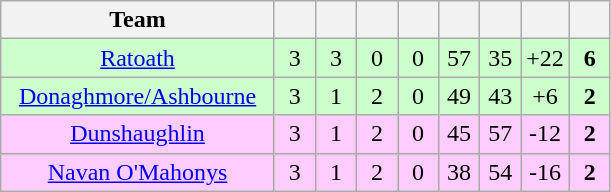<table class="wikitable" style="text-align:center">
<tr>
<th style="width:175px;">Team</th>
<th width="20"></th>
<th width="20"></th>
<th width="20"></th>
<th width="20"></th>
<th width="20"></th>
<th width="20"></th>
<th width="20"></th>
<th width="20"></th>
</tr>
<tr style="background:#cfc;">
<td><a href='#'>Ratoath</a></td>
<td>3</td>
<td>3</td>
<td>0</td>
<td>0</td>
<td>57</td>
<td>35</td>
<td>+22</td>
<td><strong>6</strong></td>
</tr>
<tr style="background:#cfc;">
<td><a href='#'>Donaghmore/Ashbourne</a></td>
<td>3</td>
<td>1</td>
<td>2</td>
<td>0</td>
<td>49</td>
<td>43</td>
<td>+6</td>
<td><strong>2</strong></td>
</tr>
<tr style="background:#fcf;">
<td><a href='#'>Dunshaughlin</a></td>
<td>3</td>
<td>1</td>
<td>2</td>
<td>0</td>
<td>45</td>
<td>57</td>
<td>-12</td>
<td><strong>2</strong></td>
</tr>
<tr style="background:#fcf;">
<td><a href='#'>Navan O'Mahonys</a></td>
<td>3</td>
<td>1</td>
<td>2</td>
<td>0</td>
<td>38</td>
<td>54</td>
<td>-16</td>
<td><strong>2</strong></td>
</tr>
</table>
